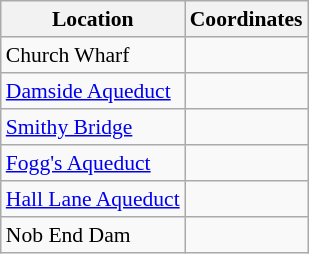<table class="wikitable" style="font-size:90%; border:0; line-height:120%;">
<tr>
<th>Location</th>
<th>Coordinates</th>
</tr>
<tr>
<td>Church Wharf</td>
<td></td>
</tr>
<tr>
<td><a href='#'>Damside Aqueduct</a></td>
<td></td>
</tr>
<tr>
<td><a href='#'>Smithy Bridge</a></td>
<td></td>
</tr>
<tr>
<td><a href='#'>Fogg's Aqueduct</a></td>
<td></td>
</tr>
<tr>
<td><a href='#'>Hall Lane Aqueduct</a></td>
<td></td>
</tr>
<tr>
<td>Nob End Dam</td>
<td></td>
</tr>
</table>
